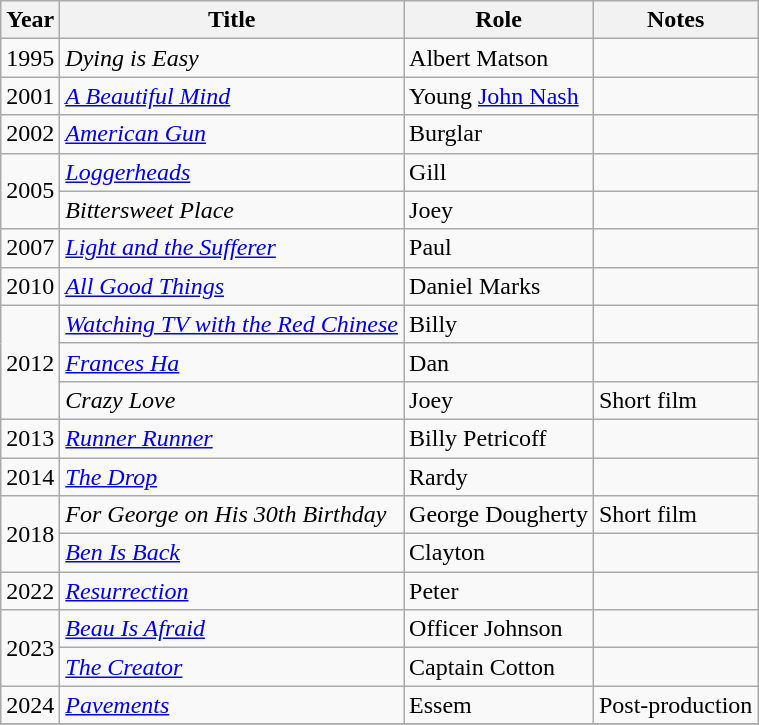<table class="wikitable sortable">
<tr>
<th>Year</th>
<th>Title</th>
<th>Role</th>
<th class="unsortable">Notes</th>
</tr>
<tr>
<td>1995</td>
<td><em>Dying is Easy</em></td>
<td>Albert Matson</td>
<td></td>
</tr>
<tr>
<td>2001</td>
<td><em><a href='#'>A Beautiful Mind</a></em></td>
<td>Young <a href='#'>John Nash</a></td>
<td></td>
</tr>
<tr>
<td>2002</td>
<td><em><a href='#'>American Gun</a></em></td>
<td>Burglar</td>
<td></td>
</tr>
<tr>
<td rowspan="2">2005</td>
<td><em><a href='#'>Loggerheads</a></em></td>
<td>Gill</td>
<td></td>
</tr>
<tr>
<td><em>Bittersweet Place</em></td>
<td>Joey</td>
<td></td>
</tr>
<tr>
<td>2007</td>
<td><em><a href='#'>Light and the Sufferer</a></em></td>
<td>Paul</td>
<td></td>
</tr>
<tr>
<td>2010</td>
<td><em><a href='#'>All Good Things</a></em></td>
<td>Daniel Marks</td>
<td></td>
</tr>
<tr>
<td rowspan="3">2012</td>
<td><em><a href='#'>Watching TV with the Red Chinese</a></em></td>
<td>Billy</td>
<td></td>
</tr>
<tr>
<td><em><a href='#'>Frances Ha</a></em></td>
<td>Dan</td>
<td></td>
</tr>
<tr>
<td><em>Crazy Love</em></td>
<td>Joey</td>
<td>Short film</td>
</tr>
<tr>
<td>2013</td>
<td><em><a href='#'>Runner Runner</a></em></td>
<td>Billy Petricoff</td>
<td></td>
</tr>
<tr>
<td>2014</td>
<td><em><a href='#'>The Drop</a></em></td>
<td>Rardy</td>
<td></td>
</tr>
<tr>
<td rowspan="2">2018</td>
<td><em>For George on His 30th Birthday</em></td>
<td>George Dougherty</td>
<td>Short film</td>
</tr>
<tr>
<td><em><a href='#'>Ben Is Back</a></em></td>
<td>Clayton</td>
<td></td>
</tr>
<tr>
<td>2022</td>
<td><em><a href='#'>Resurrection</a></em></td>
<td>Peter</td>
<td></td>
</tr>
<tr>
<td rowspan="2">2023</td>
<td><em><a href='#'>Beau Is Afraid</a></em></td>
<td>Officer Johnson</td>
<td></td>
</tr>
<tr>
<td><em><a href='#'>The Creator</a></em></td>
<td>Captain Cotton</td>
<td></td>
</tr>
<tr>
<td>2024</td>
<td><em><a href='#'>Pavements</a></em></td>
<td>Essem</td>
<td>Post-production</td>
</tr>
<tr>
</tr>
</table>
